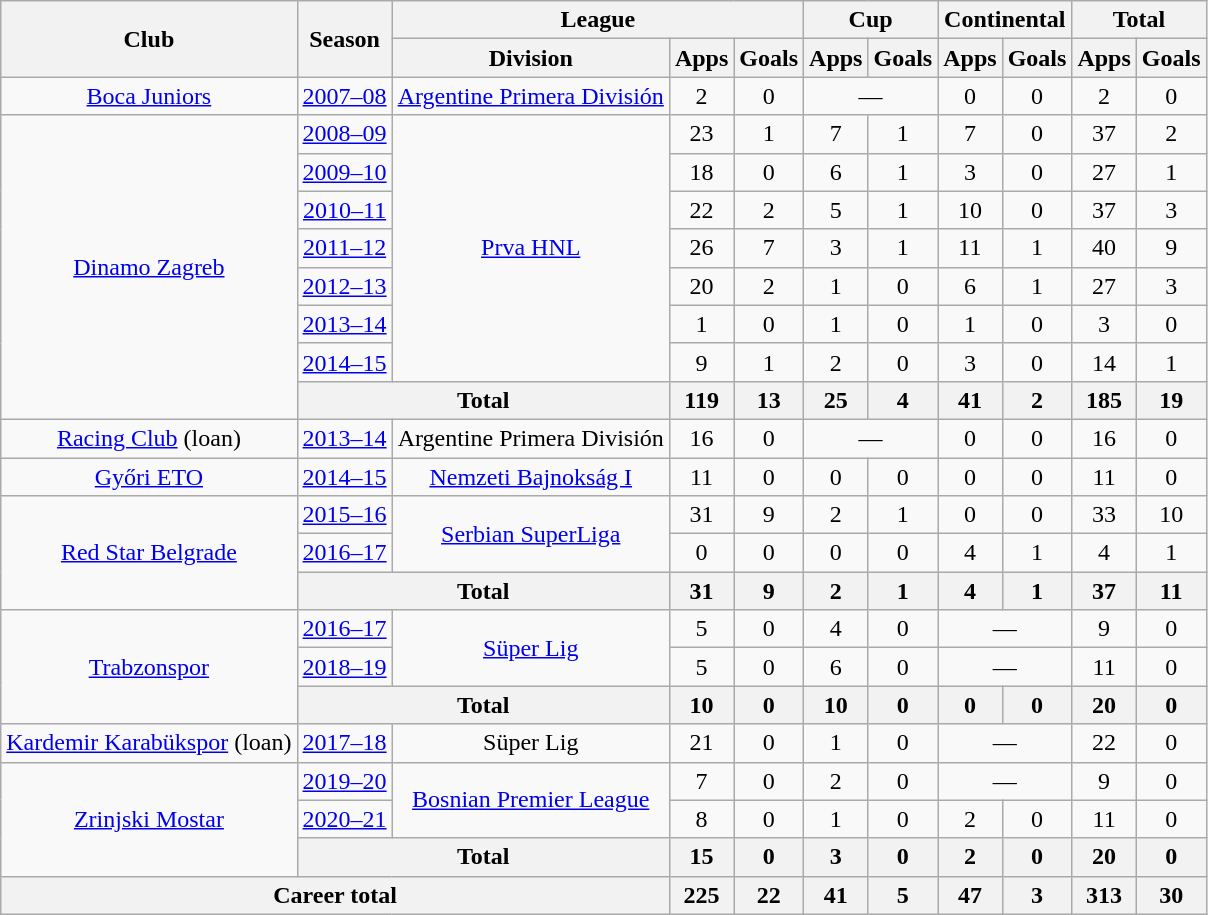<table class="wikitable" style="text-align:center">
<tr>
<th rowspan="2">Club</th>
<th rowspan="2">Season</th>
<th colspan="3">League</th>
<th colspan="2">Cup</th>
<th colspan="2">Continental</th>
<th colspan="2">Total</th>
</tr>
<tr>
<th>Division</th>
<th>Apps</th>
<th>Goals</th>
<th>Apps</th>
<th>Goals</th>
<th>Apps</th>
<th>Goals</th>
<th>Apps</th>
<th>Goals</th>
</tr>
<tr>
<td><a href='#'>Boca Juniors</a></td>
<td><a href='#'>2007–08</a></td>
<td><a href='#'>Argentine Primera División</a></td>
<td>2</td>
<td>0</td>
<td colspan="2">—</td>
<td>0</td>
<td>0</td>
<td>2</td>
<td>0</td>
</tr>
<tr>
<td rowspan="8"><a href='#'>Dinamo Zagreb</a></td>
<td><a href='#'>2008–09</a></td>
<td rowspan="7"><a href='#'>Prva HNL</a></td>
<td>23</td>
<td>1</td>
<td>7</td>
<td>1</td>
<td>7</td>
<td>0</td>
<td>37</td>
<td>2</td>
</tr>
<tr>
<td><a href='#'>2009–10</a></td>
<td>18</td>
<td>0</td>
<td>6</td>
<td>1</td>
<td>3</td>
<td>0</td>
<td>27</td>
<td>1</td>
</tr>
<tr>
<td><a href='#'>2010–11</a></td>
<td>22</td>
<td>2</td>
<td>5</td>
<td>1</td>
<td>10</td>
<td>0</td>
<td>37</td>
<td>3</td>
</tr>
<tr>
<td><a href='#'>2011–12</a></td>
<td>26</td>
<td>7</td>
<td>3</td>
<td>1</td>
<td>11</td>
<td>1</td>
<td>40</td>
<td>9</td>
</tr>
<tr>
<td><a href='#'>2012–13</a></td>
<td>20</td>
<td>2</td>
<td>1</td>
<td>0</td>
<td>6</td>
<td>1</td>
<td>27</td>
<td>3</td>
</tr>
<tr>
<td><a href='#'>2013–14</a></td>
<td>1</td>
<td>0</td>
<td>1</td>
<td>0</td>
<td>1</td>
<td>0</td>
<td>3</td>
<td>0</td>
</tr>
<tr>
<td><a href='#'>2014–15</a></td>
<td>9</td>
<td>1</td>
<td>2</td>
<td>0</td>
<td>3</td>
<td>0</td>
<td>14</td>
<td>1</td>
</tr>
<tr>
<th colspan="2">Total</th>
<th>119</th>
<th>13</th>
<th>25</th>
<th>4</th>
<th>41</th>
<th>2</th>
<th>185</th>
<th>19</th>
</tr>
<tr>
<td><a href='#'>Racing Club</a> (loan)</td>
<td><a href='#'>2013–14</a></td>
<td>Argentine Primera División</td>
<td>16</td>
<td>0</td>
<td colspan="2">—</td>
<td>0</td>
<td>0</td>
<td>16</td>
<td>0</td>
</tr>
<tr>
<td><a href='#'>Győri ETO</a></td>
<td><a href='#'>2014–15</a></td>
<td><a href='#'>Nemzeti Bajnokság I</a></td>
<td>11</td>
<td>0</td>
<td>0</td>
<td>0</td>
<td>0</td>
<td>0</td>
<td>11</td>
<td>0</td>
</tr>
<tr>
<td rowspan="3"><a href='#'>Red Star Belgrade</a></td>
<td><a href='#'>2015–16</a></td>
<td rowspan="2"><a href='#'>Serbian SuperLiga</a></td>
<td>31</td>
<td>9</td>
<td>2</td>
<td>1</td>
<td>0</td>
<td>0</td>
<td>33</td>
<td>10</td>
</tr>
<tr>
<td><a href='#'>2016–17</a></td>
<td>0</td>
<td>0</td>
<td>0</td>
<td>0</td>
<td>4</td>
<td>1</td>
<td>4</td>
<td>1</td>
</tr>
<tr>
<th colspan="2">Total</th>
<th>31</th>
<th>9</th>
<th>2</th>
<th>1</th>
<th>4</th>
<th>1</th>
<th>37</th>
<th>11</th>
</tr>
<tr>
<td rowspan="3"><a href='#'>Trabzonspor</a></td>
<td><a href='#'>2016–17</a></td>
<td rowspan="2"><a href='#'>Süper Lig</a></td>
<td>5</td>
<td>0</td>
<td>4</td>
<td>0</td>
<td colspan="2">—</td>
<td>9</td>
<td>0</td>
</tr>
<tr>
<td><a href='#'>2018–19</a></td>
<td>5</td>
<td>0</td>
<td>6</td>
<td>0</td>
<td colspan="2">—</td>
<td>11</td>
<td>0</td>
</tr>
<tr>
<th colspan="2">Total</th>
<th>10</th>
<th>0</th>
<th>10</th>
<th>0</th>
<th>0</th>
<th>0</th>
<th>20</th>
<th>0</th>
</tr>
<tr>
<td><a href='#'>Kardemir Karabükspor</a> (loan)</td>
<td><a href='#'>2017–18</a></td>
<td>Süper Lig</td>
<td>21</td>
<td>0</td>
<td>1</td>
<td>0</td>
<td colspan="2">—</td>
<td>22</td>
<td>0</td>
</tr>
<tr>
<td rowspan="3"><a href='#'>Zrinjski Mostar</a></td>
<td><a href='#'>2019–20</a></td>
<td rowspan="2"><a href='#'>Bosnian Premier League</a></td>
<td>7</td>
<td>0</td>
<td>2</td>
<td>0</td>
<td colspan="2">—</td>
<td>9</td>
<td>0</td>
</tr>
<tr>
<td><a href='#'>2020–21</a></td>
<td>8</td>
<td>0</td>
<td>1</td>
<td>0</td>
<td>2</td>
<td>0</td>
<td>11</td>
<td>0</td>
</tr>
<tr>
<th colspan="2">Total</th>
<th>15</th>
<th>0</th>
<th>3</th>
<th>0</th>
<th>2</th>
<th>0</th>
<th>20</th>
<th>0</th>
</tr>
<tr>
<th colspan="3">Career total</th>
<th>225</th>
<th>22</th>
<th>41</th>
<th>5</th>
<th>47</th>
<th>3</th>
<th>313</th>
<th>30</th>
</tr>
</table>
